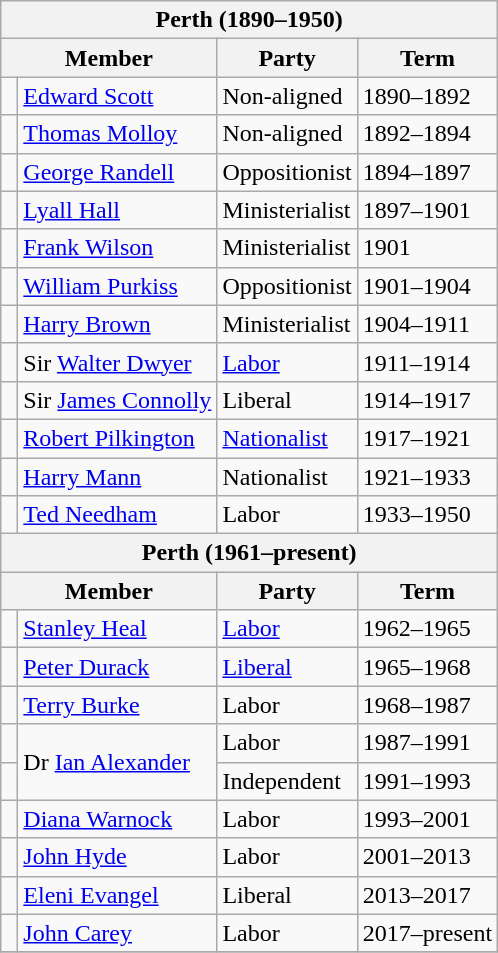<table class="wikitable">
<tr>
<th colspan="4">Perth (1890–1950)</th>
</tr>
<tr>
<th colspan="2">Member</th>
<th>Party</th>
<th>Term</th>
</tr>
<tr>
<td> </td>
<td><a href='#'>Edward Scott</a></td>
<td>Non-aligned</td>
<td>1890–1892</td>
</tr>
<tr>
<td> </td>
<td><a href='#'>Thomas Molloy</a></td>
<td>Non-aligned</td>
<td>1892–1894</td>
</tr>
<tr>
<td> </td>
<td><a href='#'>George Randell</a></td>
<td>Oppositionist</td>
<td>1894–1897</td>
</tr>
<tr>
<td> </td>
<td><a href='#'>Lyall Hall</a></td>
<td>Ministerialist</td>
<td>1897–1901</td>
</tr>
<tr>
<td> </td>
<td><a href='#'>Frank Wilson</a></td>
<td>Ministerialist</td>
<td>1901</td>
</tr>
<tr>
<td> </td>
<td><a href='#'>William Purkiss</a></td>
<td>Oppositionist</td>
<td>1901–1904</td>
</tr>
<tr>
<td> </td>
<td><a href='#'>Harry Brown</a></td>
<td>Ministerialist</td>
<td>1904–1911</td>
</tr>
<tr>
<td> </td>
<td>Sir <a href='#'>Walter Dwyer</a></td>
<td><a href='#'>Labor</a></td>
<td>1911–1914</td>
</tr>
<tr>
<td> </td>
<td>Sir <a href='#'>James Connolly</a></td>
<td>Liberal</td>
<td>1914–1917</td>
</tr>
<tr>
<td> </td>
<td><a href='#'>Robert Pilkington</a></td>
<td><a href='#'>Nationalist</a></td>
<td>1917–1921</td>
</tr>
<tr>
<td> </td>
<td><a href='#'>Harry Mann</a></td>
<td>Nationalist</td>
<td>1921–1933</td>
</tr>
<tr>
<td> </td>
<td><a href='#'>Ted Needham</a></td>
<td>Labor</td>
<td>1933–1950</td>
</tr>
<tr>
<th colspan="4">Perth (1961–present)</th>
</tr>
<tr>
<th colspan="2">Member</th>
<th>Party</th>
<th>Term</th>
</tr>
<tr>
<td> </td>
<td><a href='#'>Stanley Heal</a></td>
<td><a href='#'>Labor</a></td>
<td>1962–1965</td>
</tr>
<tr>
<td> </td>
<td><a href='#'>Peter Durack</a></td>
<td><a href='#'>Liberal</a></td>
<td>1965–1968</td>
</tr>
<tr>
<td> </td>
<td><a href='#'>Terry Burke</a></td>
<td>Labor</td>
<td>1968–1987</td>
</tr>
<tr>
<td> </td>
<td rowspan="2">Dr <a href='#'>Ian Alexander</a></td>
<td>Labor</td>
<td>1987–1991</td>
</tr>
<tr>
<td> </td>
<td>Independent</td>
<td>1991–1993</td>
</tr>
<tr>
<td> </td>
<td><a href='#'>Diana Warnock</a></td>
<td>Labor</td>
<td>1993–2001</td>
</tr>
<tr>
<td> </td>
<td><a href='#'>John Hyde</a></td>
<td>Labor</td>
<td>2001–2013</td>
</tr>
<tr>
<td> </td>
<td><a href='#'>Eleni Evangel</a></td>
<td>Liberal</td>
<td>2013–2017</td>
</tr>
<tr>
<td> </td>
<td><a href='#'>John Carey</a></td>
<td>Labor</td>
<td>2017–present</td>
</tr>
<tr>
</tr>
</table>
